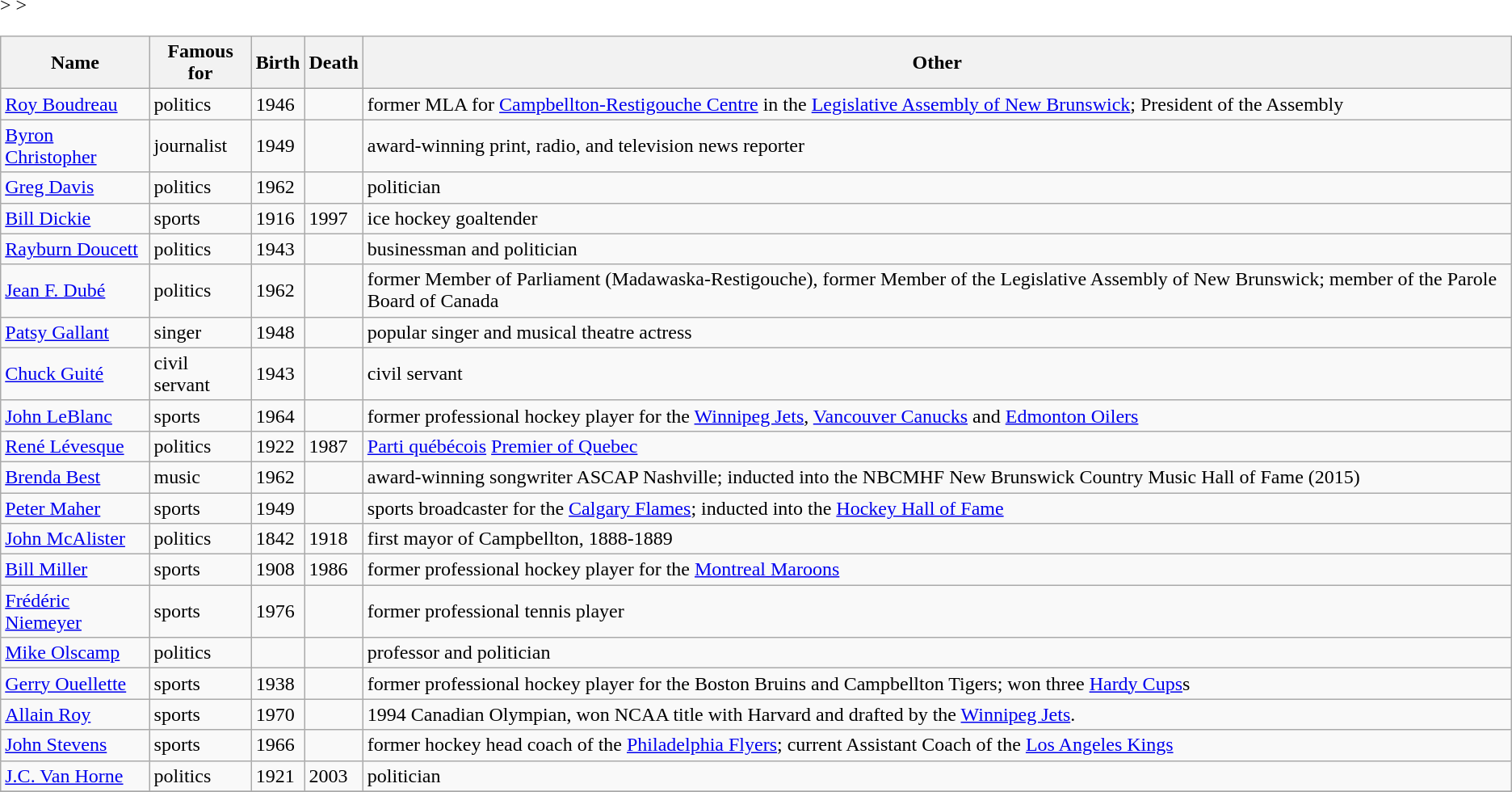<table class="wikitable sortable"<onlyinclude>>
<tr>
<th>Name</th>
<th>Famous for</th>
<th>Birth</th>
<th>Death</th>
<th>Other</th>
</tr>
<tr>
<td><a href='#'>Roy Boudreau</a></td>
<td>politics</td>
<td>1946</td>
<td></td>
<td>former MLA for <a href='#'>Campbellton-Restigouche Centre</a> in the <a href='#'>Legislative Assembly of New Brunswick</a>; President of the Assembly</td>
</tr>
<tr>
<td><a href='#'>Byron Christopher</a></td>
<td>journalist</td>
<td>1949</td>
<td></td>
<td>award-winning print, radio, and television news reporter</td>
</tr>
<tr>
<td><a href='#'>Greg Davis</a></td>
<td>politics</td>
<td>1962</td>
<td></td>
<td>politician</td>
</tr>
<tr>
<td><a href='#'>Bill Dickie</a></td>
<td>sports</td>
<td>1916</td>
<td>1997</td>
<td>ice hockey goaltender</td>
</tr>
<tr>
<td><a href='#'>Rayburn Doucett</a></td>
<td>politics</td>
<td>1943</td>
<td></td>
<td>businessman and politician</td>
</tr>
<tr>
<td><a href='#'>Jean F. Dubé</a></td>
<td>politics</td>
<td>1962</td>
<td></td>
<td>former Member of Parliament (Madawaska-Restigouche), former Member of the Legislative Assembly of New Brunswick; member of the Parole Board of Canada</td>
</tr>
<tr>
<td><a href='#'>Patsy Gallant</a></td>
<td>singer</td>
<td>1948</td>
<td></td>
<td>popular singer and musical theatre actress</td>
</tr>
<tr>
<td><a href='#'>Chuck Guité</a></td>
<td>civil servant</td>
<td>1943</td>
<td></td>
<td>civil servant</td>
</tr>
<tr>
<td><a href='#'>John LeBlanc</a></td>
<td>sports</td>
<td>1964</td>
<td></td>
<td>former professional hockey player for the <a href='#'>Winnipeg Jets</a>, <a href='#'>Vancouver Canucks</a> and <a href='#'>Edmonton Oilers</a></td>
</tr>
<tr>
<td><a href='#'>René Lévesque</a></td>
<td>politics</td>
<td>1922</td>
<td>1987</td>
<td><a href='#'>Parti québécois</a> <a href='#'>Premier of Quebec</a></td>
</tr>
<tr>
<td><a href='#'>Brenda Best</a></td>
<td>music</td>
<td>1962</td>
<td></td>
<td>award-winning songwriter ASCAP Nashville; inducted into the NBCMHF New Brunswick Country Music Hall of Fame (2015)</td>
</tr>
<tr>
<td><a href='#'>Peter Maher</a></td>
<td>sports</td>
<td>1949</td>
<td></td>
<td>sports broadcaster for the <a href='#'>Calgary Flames</a>; inducted into the <a href='#'>Hockey Hall of Fame</a></td>
</tr>
<tr>
<td><a href='#'>John McAlister</a></td>
<td>politics</td>
<td>1842</td>
<td>1918</td>
<td>first mayor of Campbellton, 1888-1889</td>
</tr>
<tr>
<td><a href='#'>Bill Miller</a></td>
<td>sports</td>
<td>1908</td>
<td>1986</td>
<td>former professional hockey player for the <a href='#'>Montreal Maroons</a></td>
</tr>
<tr>
<td><a href='#'>Frédéric Niemeyer</a></td>
<td>sports</td>
<td>1976</td>
<td></td>
<td>former professional tennis player</td>
</tr>
<tr>
<td><a href='#'>Mike Olscamp</a></td>
<td>politics</td>
<td></td>
<td></td>
<td>professor and politician</td>
</tr>
<tr>
<td><a href='#'>Gerry Ouellette</a></td>
<td>sports</td>
<td>1938</td>
<td></td>
<td>former professional hockey player for the Boston Bruins and Campbellton Tigers; won three <a href='#'>Hardy Cups</a>s</td>
</tr>
<tr>
<td><a href='#'>Allain Roy</a></td>
<td>sports</td>
<td>1970</td>
<td></td>
<td>1994 Canadian Olympian, won NCAA title with Harvard and drafted by the <a href='#'>Winnipeg Jets</a>.</td>
</tr>
<tr>
<td><a href='#'>John Stevens</a></td>
<td>sports</td>
<td>1966</td>
<td></td>
<td>former hockey head coach of the <a href='#'>Philadelphia Flyers</a>; current Assistant Coach of the <a href='#'>Los Angeles Kings</a></td>
</tr>
<tr>
<td><a href='#'>J.C. Van Horne</a></td>
<td>politics</td>
<td>1921</td>
<td>2003</td>
<td>politician</td>
</tr>
<tr </onlyinclude>>
</tr>
</table>
